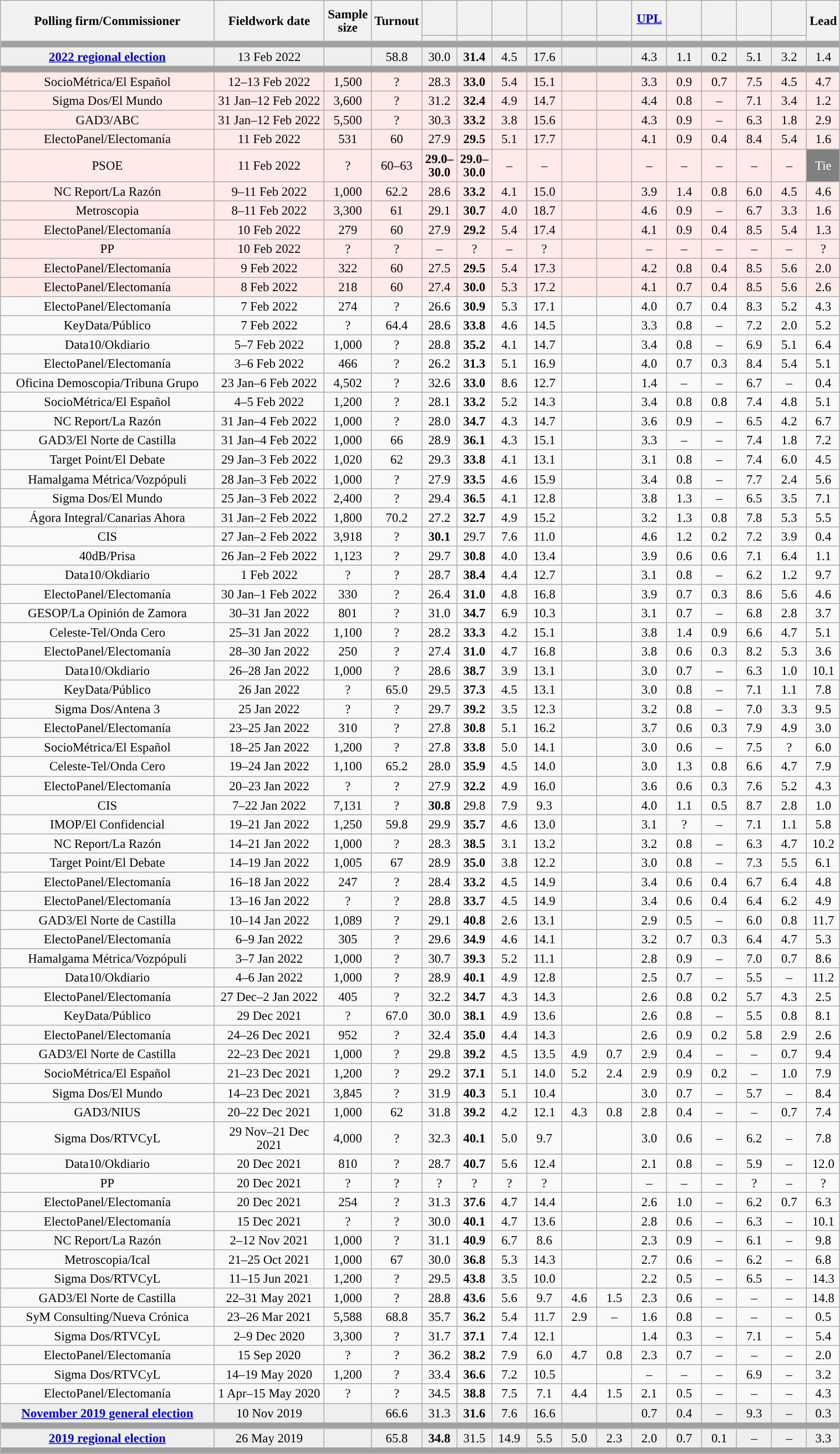<table class="wikitable collapsible collapsed" style="text-align:center; font-size:95%; line-height:16px;">
<tr style="height:42px;">
<th style="width:250px;" rowspan="2">Polling firm/Commissioner</th>
<th style="width:125px;" rowspan="2">Fieldwork date</th>
<th style="width:50px;" rowspan="2">Sample size</th>
<th style="width:45px;" rowspan="2">Turnout</th>
<th style="width:35px;"></th>
<th style="width:35px;"></th>
<th style="width:35px;"></th>
<th style="width:35px;"></th>
<th style="width:35px;"></th>
<th style="width:35px;"></th>
<th style="width:35px;"><a href='#'>UPL</a></th>
<th style="width:35px;"></th>
<th style="width:35px;"></th>
<th style="width:35px;"></th>
<th style="width:35px;"></th>
<th style="width:30px;" rowspan="2">Lead</th>
</tr>
<tr>
<th style="color:inherit;background:"></th>
<th style="color:inherit;background:"></th>
<th style="color:inherit;background:"></th>
<th style="color:inherit;background:"></th>
<th style="color:inherit;background:"></th>
<th style="color:inherit;background:"></th>
<th style="color:inherit;background:"></th>
<th style="color:inherit;background:"></th>
<th style="color:inherit;background:"></th>
<th style="color:inherit;background:"></th>
<th style="color:inherit;background:"></th>
</tr>
<tr>
<td colspan="16" style="background:#A0A0A0"></td>
</tr>
<tr style="background:#EFEFEF;">
<td><strong><a href='#'>2022 regional election</a></strong></td>
<td>13 Feb 2022</td>
<td></td>
<td>58.8</td>
<td>30.0<br></td>
<td><strong>31.4</strong><br></td>
<td>4.5<br></td>
<td>17.6<br></td>
<td></td>
<td></td>
<td>4.3<br></td>
<td>1.1<br></td>
<td>0.2<br></td>
<td>5.1<br></td>
<td>3.2<br></td>
<td style="background:">1.4</td>
</tr>
<tr>
<td colspan="16" style="background:#A0A0A0"></td>
</tr>
<tr style="background:#FFEAEA;">
<td>SocioMétrica/El Español</td>
<td>12–13 Feb 2022</td>
<td>1,500</td>
<td>?</td>
<td>28.3<br></td>
<td><strong>33.0</strong><br></td>
<td>5.4<br></td>
<td>15.1<br></td>
<td></td>
<td></td>
<td>3.3<br></td>
<td>0.9<br></td>
<td>0.7<br></td>
<td>7.5<br></td>
<td>4.5<br></td>
<td style="background:">4.7</td>
</tr>
<tr style="background:#FFEAEA;">
<td>Sigma Dos/El Mundo</td>
<td>31 Jan–12 Feb 2022</td>
<td>3,600</td>
<td>?</td>
<td>31.2<br></td>
<td><strong>32.4</strong><br></td>
<td>4.9<br></td>
<td>14.7<br></td>
<td></td>
<td></td>
<td>4.4<br></td>
<td>0.8<br></td>
<td>–</td>
<td>7.1<br></td>
<td>3.4<br></td>
<td style="background:">1.2</td>
</tr>
<tr style="background:#FFEAEA;">
<td>GAD3/ABC</td>
<td>31 Jan–12 Feb 2022</td>
<td>5,500</td>
<td>?</td>
<td>30.3<br></td>
<td><strong>33.2</strong><br></td>
<td>3.8<br></td>
<td>15.6<br></td>
<td></td>
<td></td>
<td>4.3<br></td>
<td>0.9<br></td>
<td>–</td>
<td>6.3<br></td>
<td>1.8<br></td>
<td style="background:">2.9</td>
</tr>
<tr style="background:#FFEAEA;">
<td>ElectoPanel/Electomanía</td>
<td>11 Feb 2022</td>
<td>531</td>
<td>60</td>
<td>27.9<br></td>
<td><strong>29.5</strong><br></td>
<td>5.1<br></td>
<td>17.7<br></td>
<td></td>
<td></td>
<td>4.1<br></td>
<td>0.9<br></td>
<td>0.4<br></td>
<td>8.4<br></td>
<td>5.4<br></td>
<td style="background:">1.6</td>
</tr>
<tr style="background:#FFEAEA;">
<td>PSOE</td>
<td>11 Feb 2022</td>
<td>?</td>
<td>60–63</td>
<td><strong>29.0–<br>30.0</strong></td>
<td><strong>29.0–<br>30.0</strong></td>
<td>–</td>
<td>–</td>
<td></td>
<td></td>
<td>–</td>
<td>–</td>
<td>–</td>
<td>–</td>
<td>–</td>
<td style="background:gray;color:white;">Tie</td>
</tr>
<tr style="background:#FFEAEA;">
<td>NC Report/La Razón</td>
<td>9–11 Feb 2022</td>
<td>1,000</td>
<td>62.2</td>
<td>28.6<br></td>
<td><strong>33.2</strong><br></td>
<td>4.1<br></td>
<td>15.0<br></td>
<td></td>
<td></td>
<td>3.9<br></td>
<td>1.4<br></td>
<td>0.8<br></td>
<td>6.0<br></td>
<td>4.5<br></td>
<td style="background:">4.6</td>
</tr>
<tr style="background:#FFEAEA;">
<td>Metroscopia</td>
<td>8–11 Feb 2022</td>
<td>3,300</td>
<td>61</td>
<td>29.1<br></td>
<td><strong>30.7</strong><br></td>
<td>4.0<br></td>
<td>18.7<br></td>
<td></td>
<td></td>
<td>4.6<br></td>
<td>0.9<br></td>
<td>–</td>
<td>6.7<br></td>
<td>3.3<br></td>
<td style="background:">1.6</td>
</tr>
<tr style="background:#FFEAEA;">
<td>ElectoPanel/Electomanía</td>
<td>10 Feb 2022</td>
<td>279</td>
<td>60</td>
<td>27.9<br></td>
<td><strong>29.2</strong><br></td>
<td>5.4<br></td>
<td>17.4<br></td>
<td></td>
<td></td>
<td>4.1<br></td>
<td>0.9<br></td>
<td>0.4<br></td>
<td>8.5<br></td>
<td>5.4<br></td>
<td style="background:">1.3</td>
</tr>
<tr style="background:#FFEAEA;">
<td>PP</td>
<td>10 Feb 2022</td>
<td>?</td>
<td>?</td>
<td>–</td>
<td>?<br></td>
<td>–</td>
<td>?<br></td>
<td></td>
<td></td>
<td>–</td>
<td>–</td>
<td>–</td>
<td>–</td>
<td>–</td>
<td style="background:">?</td>
</tr>
<tr style="background:#FFEAEA;">
<td>ElectoPanel/Electomanía</td>
<td>9 Feb 2022</td>
<td>322</td>
<td>60</td>
<td>27.5<br></td>
<td><strong>29.5</strong><br></td>
<td>5.4<br></td>
<td>17.3<br></td>
<td></td>
<td></td>
<td>4.2<br></td>
<td>0.8<br></td>
<td>0.4<br></td>
<td>8.5<br></td>
<td>5.6<br></td>
<td style="background:">2.0</td>
</tr>
<tr style="background:#FFEAEA;">
<td>ElectoPanel/Electomanía</td>
<td>8 Feb 2022</td>
<td>218</td>
<td>60</td>
<td>27.4<br></td>
<td><strong>30.0</strong><br></td>
<td>5.3<br></td>
<td>17.2<br></td>
<td></td>
<td></td>
<td>4.1<br></td>
<td>0.7<br></td>
<td>0.4<br></td>
<td>8.5<br></td>
<td>5.6<br></td>
<td style="background:">2.6</td>
</tr>
<tr>
<td>ElectoPanel/Electomanía</td>
<td>7 Feb 2022</td>
<td>274</td>
<td>?</td>
<td>26.6<br></td>
<td><strong>30.9</strong><br></td>
<td>5.3<br></td>
<td>17.1<br></td>
<td></td>
<td></td>
<td>4.0<br></td>
<td>0.7<br></td>
<td>0.4<br></td>
<td>8.3<br></td>
<td>5.2<br></td>
<td style="background:">4.3</td>
</tr>
<tr>
<td>KeyData/Público</td>
<td>7 Feb 2022</td>
<td>?</td>
<td>64.4</td>
<td>28.6<br></td>
<td><strong>33.8</strong><br></td>
<td>4.6<br></td>
<td>14.5<br></td>
<td></td>
<td></td>
<td>3.3<br></td>
<td>0.8<br></td>
<td>–</td>
<td>7.2<br></td>
<td>2.0<br></td>
<td style="background:">5.2</td>
</tr>
<tr>
<td>Data10/Okdiario</td>
<td>5–7 Feb 2022</td>
<td>1,000</td>
<td>?</td>
<td>28.8<br></td>
<td><strong>35.2</strong><br></td>
<td>4.1<br></td>
<td>14.7<br></td>
<td></td>
<td></td>
<td>3.4<br></td>
<td>0.8<br></td>
<td>–</td>
<td>6.9<br></td>
<td>5.1<br></td>
<td style="background:">6.4</td>
</tr>
<tr>
<td>ElectoPanel/Electomanía</td>
<td>3–6 Feb 2022</td>
<td>466</td>
<td>?</td>
<td>26.2<br></td>
<td><strong>31.3</strong><br></td>
<td>5.1<br></td>
<td>16.9<br></td>
<td></td>
<td></td>
<td>4.0<br></td>
<td>0.7<br></td>
<td>0.3<br></td>
<td>8.4<br></td>
<td>5.4<br></td>
<td style="background:">5.1</td>
</tr>
<tr>
<td>Oficina Demoscopia/Tribuna Grupo</td>
<td>23 Jan–6 Feb 2022</td>
<td>4,502</td>
<td>?</td>
<td>32.6<br></td>
<td><strong>33.0</strong><br></td>
<td>8.6<br></td>
<td>12.7<br></td>
<td></td>
<td></td>
<td>1.4<br></td>
<td>–</td>
<td>–</td>
<td>6.7<br></td>
<td>–</td>
<td style="background:">0.4</td>
</tr>
<tr>
<td>SocioMétrica/El Español</td>
<td>4–5 Feb 2022</td>
<td>1,200</td>
<td>?</td>
<td>28.1<br></td>
<td><strong>33.2</strong><br></td>
<td>5.2<br></td>
<td>14.3<br></td>
<td></td>
<td></td>
<td>3.4<br></td>
<td>0.8<br></td>
<td>0.8<br></td>
<td>7.4<br></td>
<td>4.8<br></td>
<td style="background:">5.1</td>
</tr>
<tr>
<td>NC Report/La Razón</td>
<td>31 Jan–4 Feb 2022</td>
<td>1,000</td>
<td>?</td>
<td>28.0<br></td>
<td><strong>34.7</strong><br></td>
<td>4.3<br></td>
<td>14.7<br></td>
<td></td>
<td></td>
<td>3.6<br></td>
<td>0.9<br></td>
<td>–</td>
<td>6.5<br></td>
<td>4.2<br></td>
<td style="background:">6.7</td>
</tr>
<tr>
<td>GAD3/El Norte de Castilla</td>
<td>31 Jan–4 Feb 2022</td>
<td>1,000</td>
<td>66</td>
<td>28.9<br></td>
<td><strong>36.1</strong><br></td>
<td>4.3<br></td>
<td>15.1<br></td>
<td></td>
<td></td>
<td>3.3<br></td>
<td>–</td>
<td>–</td>
<td>7.4<br></td>
<td>1.8<br></td>
<td style="background:">7.2</td>
</tr>
<tr>
<td>Target Point/El Debate</td>
<td>29 Jan–3 Feb 2022</td>
<td>1,020</td>
<td>62</td>
<td>29.3<br></td>
<td><strong>33.8</strong><br></td>
<td>4.1<br></td>
<td>13.1<br></td>
<td></td>
<td></td>
<td>3.1<br></td>
<td>0.8<br></td>
<td>–</td>
<td>7.4<br></td>
<td>6.0<br></td>
<td style="background:">4.5</td>
</tr>
<tr>
<td>Hamalgama Métrica/Vozpópuli</td>
<td>28 Jan–3 Feb 2022</td>
<td>1,000</td>
<td>?</td>
<td>27.9<br></td>
<td><strong>33.5</strong><br></td>
<td>4.6<br></td>
<td>15.9<br></td>
<td></td>
<td></td>
<td>3.4<br></td>
<td>0.8<br></td>
<td>–</td>
<td>7.7<br></td>
<td>2.4<br></td>
<td style="background:">5.6</td>
</tr>
<tr>
<td>Sigma Dos/El Mundo</td>
<td>25 Jan–3 Feb 2022</td>
<td>2,400</td>
<td>?</td>
<td>29.4<br></td>
<td><strong>36.5</strong><br></td>
<td>4.1<br></td>
<td>12.8<br></td>
<td></td>
<td></td>
<td>3.8<br></td>
<td>1.3<br></td>
<td>–</td>
<td>6.5<br></td>
<td>3.5<br></td>
<td style="background:">7.1</td>
</tr>
<tr>
<td>Ágora Integral/Canarias Ahora</td>
<td>31 Jan–2 Feb 2022</td>
<td>1,800</td>
<td>70.2</td>
<td>27.2<br></td>
<td><strong>32.7</strong><br></td>
<td>4.9<br></td>
<td>15.2<br></td>
<td></td>
<td></td>
<td>3.2<br></td>
<td>1.3<br></td>
<td>0.8<br></td>
<td>7.8<br></td>
<td>5.3<br></td>
<td style="background:">5.5</td>
</tr>
<tr>
<td>CIS</td>
<td>27 Jan–2 Feb 2022</td>
<td>3,918</td>
<td>?</td>
<td><strong>30.1</strong><br></td>
<td>29.7<br></td>
<td>7.6<br></td>
<td>11.0<br></td>
<td></td>
<td></td>
<td>4.6<br></td>
<td>1.2<br></td>
<td>0.2<br></td>
<td>7.2<br></td>
<td>3.9<br></td>
<td style="background:">0.4</td>
</tr>
<tr>
<td>40dB/Prisa</td>
<td>26 Jan–2 Feb 2022</td>
<td>1,123</td>
<td>?</td>
<td>29.7<br></td>
<td><strong>30.8</strong><br></td>
<td>4.0<br></td>
<td>13.4<br></td>
<td></td>
<td></td>
<td>3.9<br></td>
<td>0.6<br></td>
<td>0.6<br></td>
<td>7.1<br></td>
<td>6.4<br></td>
<td style="background:">1.1</td>
</tr>
<tr>
<td>Data10/Okdiario</td>
<td>1 Feb 2022</td>
<td>?</td>
<td>?</td>
<td>28.7<br></td>
<td><strong>38.4</strong><br></td>
<td>4.4<br></td>
<td>12.7<br></td>
<td></td>
<td></td>
<td>3.1<br></td>
<td>0.8<br></td>
<td>–</td>
<td>6.2<br></td>
<td>1.2<br></td>
<td style="background:">9.7</td>
</tr>
<tr>
<td>ElectoPanel/Electomanía</td>
<td>30 Jan–1 Feb 2022</td>
<td>330</td>
<td>?</td>
<td>26.4<br></td>
<td><strong>31.0</strong><br></td>
<td>4.8<br></td>
<td>16.8<br></td>
<td></td>
<td></td>
<td>3.9<br></td>
<td>0.7<br></td>
<td>0.3<br></td>
<td>8.6<br></td>
<td>5.6<br></td>
<td style="background:">4.6</td>
</tr>
<tr>
<td>GESOP/La Opinión de Zamora</td>
<td>30–31 Jan 2022</td>
<td>801</td>
<td>?</td>
<td>31.0<br></td>
<td><strong>34.7</strong><br></td>
<td>6.9<br></td>
<td>10.3<br></td>
<td></td>
<td></td>
<td>3.1<br></td>
<td>0.7<br></td>
<td>–</td>
<td>6.8<br></td>
<td>2.8<br></td>
<td style="background:">3.7</td>
</tr>
<tr>
<td>Celeste-Tel/Onda Cero</td>
<td>25–31 Jan 2022</td>
<td>1,100</td>
<td>?</td>
<td>28.2<br></td>
<td><strong>33.3</strong><br></td>
<td>4.2<br></td>
<td>15.1<br></td>
<td></td>
<td></td>
<td>3.8<br></td>
<td>1.4<br></td>
<td>0.9<br></td>
<td>6.6<br></td>
<td>4.7<br></td>
<td style="background:">5.1</td>
</tr>
<tr>
<td>ElectoPanel/Electomanía</td>
<td>28–30 Jan 2022</td>
<td>250</td>
<td>?</td>
<td>27.4<br></td>
<td><strong>31.0</strong><br></td>
<td>4.7<br></td>
<td>16.8<br></td>
<td></td>
<td></td>
<td>3.8<br></td>
<td>0.6<br></td>
<td>0.3<br></td>
<td>8.2<br></td>
<td>5.3<br></td>
<td style="background:">3.6</td>
</tr>
<tr>
<td>Data10/Okdiario</td>
<td>26–28 Jan 2022</td>
<td>1,000</td>
<td>?</td>
<td>28.6<br></td>
<td><strong>38.7</strong><br></td>
<td>3.9<br></td>
<td>13.1<br></td>
<td></td>
<td></td>
<td>3.0<br></td>
<td>0.7<br></td>
<td>–</td>
<td>6.3<br></td>
<td>1.0<br></td>
<td style="background:">10.1</td>
</tr>
<tr>
<td>KeyData/Público</td>
<td>26 Jan 2022</td>
<td>?</td>
<td>65.0</td>
<td>29.5<br></td>
<td><strong>37.3</strong><br></td>
<td>4.5<br></td>
<td>13.1<br></td>
<td></td>
<td></td>
<td>3.0<br></td>
<td>0.8<br></td>
<td>–</td>
<td>7.1<br></td>
<td>1.1<br></td>
<td style="background:">7.8</td>
</tr>
<tr>
<td>Sigma Dos/Antena 3</td>
<td>25 Jan 2022</td>
<td>?</td>
<td>?</td>
<td>29.7<br></td>
<td><strong>39.2</strong><br></td>
<td>3.5<br></td>
<td>12.3<br></td>
<td></td>
<td></td>
<td>3.2<br></td>
<td>0.8<br></td>
<td>–</td>
<td>7.0<br></td>
<td>3.3<br></td>
<td style="background:">9.5</td>
</tr>
<tr>
<td>ElectoPanel/Electomanía</td>
<td>23–25 Jan 2022</td>
<td>310</td>
<td>?</td>
<td>27.8<br></td>
<td><strong>30.8</strong><br></td>
<td>5.1<br></td>
<td>16.2<br></td>
<td></td>
<td></td>
<td>3.7<br></td>
<td>0.6<br></td>
<td>0.3<br></td>
<td>7.9<br></td>
<td>4.9<br></td>
<td style="background:">3.0</td>
</tr>
<tr>
<td>SocioMétrica/El Español</td>
<td>18–25 Jan 2022</td>
<td>1,200</td>
<td>?</td>
<td>27.8<br></td>
<td><strong>33.8</strong><br></td>
<td>5.0<br></td>
<td>14.1<br></td>
<td></td>
<td></td>
<td>3.0<br></td>
<td>0.6<br></td>
<td>–</td>
<td>7.5<br></td>
<td>?<br></td>
<td style="background:">6.0</td>
</tr>
<tr>
<td>Celeste-Tel/Onda Cero</td>
<td>19–24 Jan 2022</td>
<td>1,100</td>
<td>65.2</td>
<td>28.0<br></td>
<td><strong>35.9</strong><br></td>
<td>4.5<br></td>
<td>14.0<br></td>
<td></td>
<td></td>
<td>3.0<br></td>
<td>1.3<br></td>
<td>0.8<br></td>
<td>6.6<br></td>
<td>4.7<br></td>
<td style="background:">7.9</td>
</tr>
<tr>
<td>ElectoPanel/Electomanía</td>
<td>20–23 Jan 2022</td>
<td>?</td>
<td>?</td>
<td>27.9<br></td>
<td><strong>32.2</strong><br></td>
<td>4.9<br></td>
<td>16.0<br></td>
<td></td>
<td></td>
<td>3.6<br></td>
<td>0.6<br></td>
<td>0.3<br></td>
<td>7.6<br></td>
<td>5.2<br></td>
<td style="background:">4.3</td>
</tr>
<tr>
<td>CIS</td>
<td>7–22 Jan 2022</td>
<td>7,131</td>
<td>?</td>
<td><strong>30.8</strong><br></td>
<td>29.8<br></td>
<td>7.9<br></td>
<td>9.3<br></td>
<td></td>
<td></td>
<td>4.0<br></td>
<td>1.1<br></td>
<td>0.5<br></td>
<td>8.7<br></td>
<td>2.8<br></td>
<td style="background:">1.0</td>
</tr>
<tr>
<td>IMOP/El Confidencial</td>
<td>19–21 Jan 2022</td>
<td>1,250</td>
<td>59.8</td>
<td>29.9<br></td>
<td><strong>35.7</strong><br></td>
<td>4.6<br></td>
<td>13.0<br></td>
<td></td>
<td></td>
<td>3.1<br></td>
<td>?<br></td>
<td>–</td>
<td>7.1<br></td>
<td>1.1<br></td>
<td style="background:">5.8</td>
</tr>
<tr>
<td>NC Report/La Razón</td>
<td>14–21 Jan 2022</td>
<td>1,000</td>
<td>?</td>
<td>28.3<br></td>
<td><strong>38.5</strong><br></td>
<td>3.1<br></td>
<td>13.2<br></td>
<td></td>
<td></td>
<td>3.2<br></td>
<td>0.8<br></td>
<td>–</td>
<td>6.3<br></td>
<td>4.7<br></td>
<td style="background:">10.2</td>
</tr>
<tr>
<td>Target Point/El Debate</td>
<td>14–19 Jan 2022</td>
<td>1,005</td>
<td>67</td>
<td>28.9<br></td>
<td><strong>35.0</strong><br></td>
<td>3.8<br></td>
<td>12.2<br></td>
<td></td>
<td></td>
<td>3.0<br></td>
<td>0.8<br></td>
<td>–</td>
<td>7.3<br></td>
<td>5.5<br></td>
<td style="background:">6.1</td>
</tr>
<tr>
<td>ElectoPanel/Electomanía</td>
<td>16–18 Jan 2022</td>
<td>247</td>
<td>?</td>
<td>28.4<br></td>
<td><strong>33.2</strong><br></td>
<td>4.5<br></td>
<td>14.9<br></td>
<td></td>
<td></td>
<td>3.4<br></td>
<td>0.6<br></td>
<td>0.4<br></td>
<td>6.7<br></td>
<td>6.4<br></td>
<td style="background:">4.8</td>
</tr>
<tr>
<td>ElectoPanel/Electomanía</td>
<td>13–16 Jan 2022</td>
<td>?</td>
<td>?</td>
<td>28.8<br></td>
<td><strong>33.7</strong><br></td>
<td>4.5<br></td>
<td>14.9<br></td>
<td></td>
<td></td>
<td>3.4<br></td>
<td>0.6<br></td>
<td>0.4<br></td>
<td>6.4<br></td>
<td>6.2<br></td>
<td style="background:">4.9</td>
</tr>
<tr>
<td>GAD3/El Norte de Castilla</td>
<td>10–14 Jan 2022</td>
<td>1,089</td>
<td>?</td>
<td>29.1<br></td>
<td><strong>40.8</strong><br></td>
<td>2.6<br></td>
<td>13.1<br></td>
<td></td>
<td></td>
<td>2.9<br></td>
<td>0.5<br></td>
<td>–</td>
<td>6.0<br></td>
<td>0.8<br></td>
<td style="background:">11.7</td>
</tr>
<tr>
<td>ElectoPanel/Electomanía</td>
<td>6–9 Jan 2022</td>
<td>305</td>
<td>?</td>
<td>29.6<br></td>
<td><strong>34.9</strong><br></td>
<td>4.6<br></td>
<td>14.1<br></td>
<td></td>
<td></td>
<td>3.2<br></td>
<td>0.7<br></td>
<td>0.3<br></td>
<td>6.4<br></td>
<td>4.7<br></td>
<td style="background:">5.3</td>
</tr>
<tr>
<td>Hamalgama Métrica/Vozpópuli</td>
<td>3–7 Jan 2022</td>
<td>1,000</td>
<td>?</td>
<td>30.7<br></td>
<td><strong>39.3</strong><br></td>
<td>5.2<br></td>
<td>11.1<br></td>
<td></td>
<td></td>
<td>2.8<br></td>
<td>0.9<br></td>
<td>–</td>
<td>7.0<br></td>
<td>0.7<br></td>
<td style="background:">8.6</td>
</tr>
<tr>
<td>Data10/Okdiario</td>
<td>4–6 Jan 2022</td>
<td>1,000</td>
<td>?</td>
<td>28.9<br></td>
<td><strong>40.1</strong><br></td>
<td>4.9<br></td>
<td>12.8<br></td>
<td></td>
<td></td>
<td>2.5<br></td>
<td>0.7<br></td>
<td>–</td>
<td>5.5<br></td>
<td>–</td>
<td style="background:">11.2</td>
</tr>
<tr>
<td>ElectoPanel/Electomanía</td>
<td>27 Dec–2 Jan 2022</td>
<td>405</td>
<td>?</td>
<td>32.2<br></td>
<td><strong>34.7</strong><br></td>
<td>4.3<br></td>
<td>14.3<br></td>
<td></td>
<td></td>
<td>2.6<br></td>
<td>0.8<br></td>
<td>0.2<br></td>
<td>5.7<br></td>
<td>4.3<br></td>
<td style="background:">2.5</td>
</tr>
<tr>
<td>KeyData/Público</td>
<td>29 Dec 2021</td>
<td>?</td>
<td>67.0</td>
<td>30.0<br></td>
<td><strong>38.1</strong><br></td>
<td>4.9<br></td>
<td>13.6<br></td>
<td></td>
<td></td>
<td>2.6<br></td>
<td>0.8<br></td>
<td>–</td>
<td>5.5<br></td>
<td>0.8<br></td>
<td style="background:">8.1</td>
</tr>
<tr>
<td>ElectoPanel/Electomanía</td>
<td>24–26 Dec 2021</td>
<td>952</td>
<td>?</td>
<td>32.4<br></td>
<td><strong>35.0</strong><br></td>
<td>4.4<br></td>
<td>14.3<br></td>
<td></td>
<td></td>
<td>2.6<br></td>
<td>0.9<br></td>
<td>0.2<br></td>
<td>5.8<br></td>
<td>2.9<br></td>
<td style="background:">2.6</td>
</tr>
<tr>
<td>GAD3/El Norte de Castilla</td>
<td>22–23 Dec 2021</td>
<td>1,000</td>
<td>?</td>
<td>29.8<br></td>
<td><strong>39.2</strong><br></td>
<td>4.5<br></td>
<td>13.5<br></td>
<td>4.9<br></td>
<td>0.7<br></td>
<td>2.9<br></td>
<td>0.4<br></td>
<td>–</td>
<td>–</td>
<td>0.7<br></td>
<td style="background:">9.4</td>
</tr>
<tr>
<td>SocioMétrica/El Español</td>
<td>21–23 Dec 2021</td>
<td>1,200</td>
<td>?</td>
<td>29.2<br></td>
<td><strong>37.1</strong><br></td>
<td>5.1<br></td>
<td>14.0<br></td>
<td>5.2<br></td>
<td>2.4<br></td>
<td>2.9<br></td>
<td>0.9<br></td>
<td>0.2<br></td>
<td>–</td>
<td>1.0<br></td>
<td style="background:">7.9</td>
</tr>
<tr>
<td>Sigma Dos/El Mundo</td>
<td>14–23 Dec 2021</td>
<td>3,845</td>
<td>?</td>
<td>31.9<br></td>
<td><strong>40.3</strong><br></td>
<td>5.1<br></td>
<td>10.4<br></td>
<td></td>
<td></td>
<td>3.0<br></td>
<td>0.7<br></td>
<td>–</td>
<td>5.7<br></td>
<td>–</td>
<td style="background:">8.4</td>
</tr>
<tr>
<td>GAD3/NIUS</td>
<td>20–22 Dec 2021</td>
<td>1,000</td>
<td>62</td>
<td>31.8<br></td>
<td><strong>39.2</strong><br></td>
<td>4.2<br></td>
<td>12.1<br></td>
<td>4.3<br></td>
<td>0.8<br></td>
<td>2.8<br></td>
<td>0.4<br></td>
<td>–</td>
<td>–</td>
<td>0.7<br></td>
<td style="background:">7.4</td>
</tr>
<tr>
<td>Sigma Dos/RTVCyL</td>
<td>29 Nov–21 Dec 2021</td>
<td>4,000</td>
<td>?</td>
<td>32.3<br></td>
<td><strong>40.1</strong><br></td>
<td>5.0<br></td>
<td>9.7<br></td>
<td></td>
<td></td>
<td>3.0<br></td>
<td>0.6<br></td>
<td>–</td>
<td>6.2<br></td>
<td>–</td>
<td style="background:">7.8</td>
</tr>
<tr>
<td>Data10/Okdiario</td>
<td>20 Dec 2021</td>
<td>810</td>
<td>?</td>
<td>28.7<br></td>
<td><strong>40.7</strong><br></td>
<td>5.6<br></td>
<td>12.4<br></td>
<td></td>
<td></td>
<td>2.1<br></td>
<td>0.8<br></td>
<td>–</td>
<td>5.9<br></td>
<td>–</td>
<td style="background:">12.0</td>
</tr>
<tr>
<td>PP</td>
<td>20 Dec 2021</td>
<td>?</td>
<td>?</td>
<td>?<br></td>
<td>?<br></td>
<td>?<br></td>
<td>?<br></td>
<td></td>
<td></td>
<td>–</td>
<td>–</td>
<td>–</td>
<td>?<br></td>
<td>–</td>
<td style="background:">?</td>
</tr>
<tr>
<td>ElectoPanel/Electomanía</td>
<td>20 Dec 2021</td>
<td>254</td>
<td>?</td>
<td>31.3<br></td>
<td><strong>37.6</strong><br></td>
<td>4.7<br></td>
<td>14.4<br></td>
<td></td>
<td></td>
<td>2.6<br></td>
<td>1.0<br></td>
<td>–</td>
<td>6.2<br></td>
<td>0.7<br></td>
<td style="background:">6.3</td>
</tr>
<tr>
<td>ElectoPanel/Electomanía</td>
<td>15 Dec 2021</td>
<td>?</td>
<td>?</td>
<td>30.0<br></td>
<td><strong>40.1</strong><br></td>
<td>4.7<br></td>
<td>13.6<br></td>
<td></td>
<td></td>
<td>2.8<br></td>
<td>0.6<br></td>
<td>–</td>
<td>6.3<br></td>
<td>–</td>
<td style="background:">10.1</td>
</tr>
<tr>
<td>NC Report/La Razón</td>
<td>2–12 Nov 2021</td>
<td>1,000</td>
<td>?</td>
<td>31.1<br></td>
<td><strong>40.9</strong><br></td>
<td>6.7<br></td>
<td>8.6<br></td>
<td></td>
<td></td>
<td>2.3<br></td>
<td>0.9<br></td>
<td>–</td>
<td>6.1<br></td>
<td>–</td>
<td style="background:">9.8</td>
</tr>
<tr>
<td>Metroscopia/Ical</td>
<td>21–25 Oct 2021</td>
<td>1,000</td>
<td>67</td>
<td>30.0<br></td>
<td><strong>36.8</strong><br></td>
<td>5.3<br></td>
<td>14.3<br></td>
<td></td>
<td></td>
<td>2.7<br></td>
<td>0.6<br></td>
<td>–</td>
<td>6.2<br></td>
<td>–</td>
<td style="background:">6.8</td>
</tr>
<tr>
<td>Sigma Dos/RTVCyL</td>
<td>11–15 Jun 2021</td>
<td>1,200</td>
<td>?</td>
<td>29.5<br></td>
<td><strong>43.8</strong><br></td>
<td>3.5<br></td>
<td>10.0<br></td>
<td></td>
<td></td>
<td>2.2<br></td>
<td>0.5<br></td>
<td>–</td>
<td>6.5<br></td>
<td>–</td>
<td style="background:">14.3</td>
</tr>
<tr>
<td>GAD3/El Norte de Castilla</td>
<td>22–31 May 2021</td>
<td>1,000</td>
<td>?</td>
<td>28.8<br></td>
<td><strong>43.6</strong><br></td>
<td>5.6<br></td>
<td>9.7<br></td>
<td>4.6<br></td>
<td>1.5<br></td>
<td>2.3<br></td>
<td>0.6<br></td>
<td>–</td>
<td>–</td>
<td>–</td>
<td style="background:">14.8</td>
</tr>
<tr>
<td>SyM Consulting/Nueva Crónica</td>
<td>23–26 Mar 2021</td>
<td>5,588</td>
<td>68.8</td>
<td>35.7<br></td>
<td><strong>36.2</strong><br></td>
<td>5.4<br></td>
<td>11.7<br></td>
<td>2.9<br></td>
<td>–</td>
<td>1.6<br></td>
<td>0.8<br></td>
<td>–</td>
<td>–</td>
<td>–</td>
<td style="background:">0.5</td>
</tr>
<tr>
<td>Sigma Dos/RTVCyL</td>
<td>2–9 Dec 2020</td>
<td>3,300</td>
<td>?</td>
<td>31.7<br></td>
<td><strong>37.1</strong><br></td>
<td>7.4<br></td>
<td>12.1<br></td>
<td></td>
<td></td>
<td>1.4<br></td>
<td>0.3<br></td>
<td>–</td>
<td>7.1<br></td>
<td>–</td>
<td style="background:">5.4</td>
</tr>
<tr>
<td>ElectoPanel/Electomanía</td>
<td>15 Sep 2020</td>
<td>?</td>
<td>?</td>
<td>36.2<br></td>
<td><strong>38.2</strong><br></td>
<td>7.9<br></td>
<td>6.0<br></td>
<td>4.7<br></td>
<td>0.8<br></td>
<td>2.3<br></td>
<td>0.7<br></td>
<td>–</td>
<td>–</td>
<td>–</td>
<td style="background:">2.0</td>
</tr>
<tr>
<td>Sigma Dos/RTVCyL</td>
<td>14–19 May 2020</td>
<td>1,200</td>
<td>?</td>
<td>33.4</td>
<td><strong>36.6</strong></td>
<td>7.2</td>
<td>10.5</td>
<td></td>
<td></td>
<td>–</td>
<td>–</td>
<td>–</td>
<td>6.9</td>
<td>–</td>
<td style="background:">3.2</td>
</tr>
<tr>
<td>ElectoPanel/Electomanía</td>
<td>1 Apr–15 May 2020</td>
<td>?</td>
<td>?</td>
<td>34.5<br></td>
<td><strong>38.8</strong><br></td>
<td>7.5<br></td>
<td>7.1<br></td>
<td>4.4<br></td>
<td>1.5<br></td>
<td>2.1<br></td>
<td>0.5<br></td>
<td>–</td>
<td>–</td>
<td>–</td>
<td style="background:">4.3</td>
</tr>
<tr style="background:#EFEFEF;">
<td><strong><a href='#'>November 2019 general election</a></strong></td>
<td>10 Nov 2019</td>
<td></td>
<td>66.6</td>
<td>31.3<br></td>
<td><strong>31.6</strong><br></td>
<td>7.6<br></td>
<td>16.6<br></td>
<td></td>
<td></td>
<td>0.7<br></td>
<td>0.4<br></td>
<td>–</td>
<td>9.3<br></td>
<td>–</td>
<td style="background:">0.3</td>
</tr>
<tr>
<td colspan="16" style="background:#A0A0A0"></td>
</tr>
<tr style="background:#EFEFEF;">
<td><strong><a href='#'>2019 regional election</a></strong></td>
<td>26 May 2019</td>
<td></td>
<td>65.8</td>
<td><strong>34.8</strong><br></td>
<td>31.5<br></td>
<td>14.9<br></td>
<td>5.5<br></td>
<td>5.0<br></td>
<td>2.3<br></td>
<td>2.0<br></td>
<td>0.7<br></td>
<td>0.1<br></td>
<td>–</td>
<td>–</td>
<td style="background:">3.3</td>
</tr>
<tr>
<td colspan="16" style="background:#A0A0A0"></td>
</tr>
</table>
